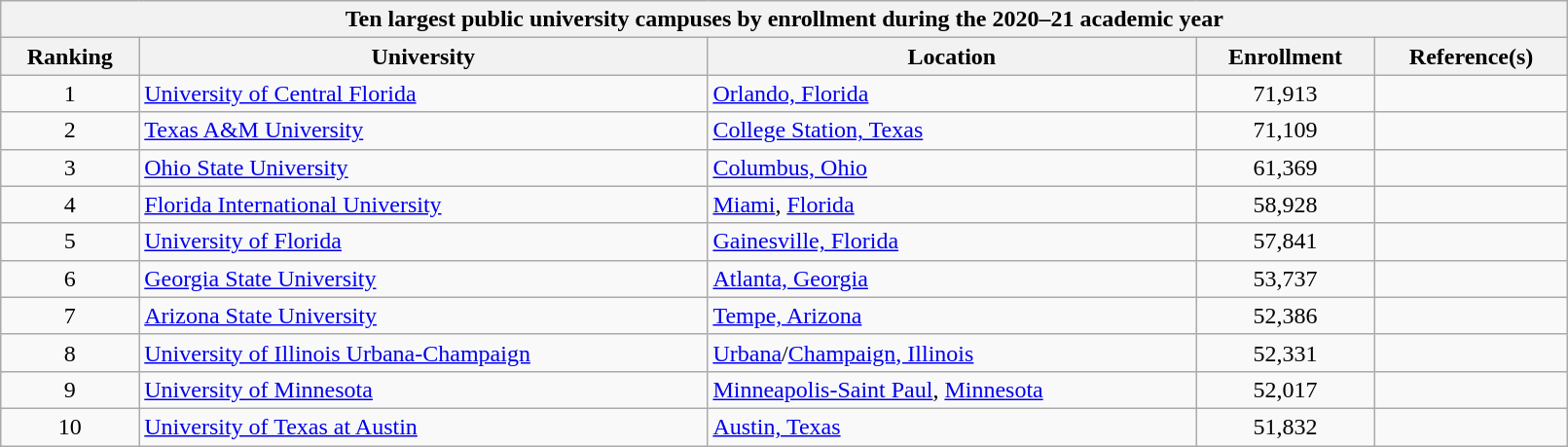<table class="wikitable sortable" style="width:85%; width:85%">
<tr valign="top">
<th colspan="5"><strong>Ten largest public university campuses by enrollment during the 2020–21 academic year</strong></th>
</tr>
<tr valign="top">
<th>Ranking</th>
<th>University</th>
<th>Location</th>
<th>Enrollment</th>
<th class="unsortable">Reference(s)</th>
</tr>
<tr valign="top">
<td align="center">1</td>
<td><a href='#'>University of Central Florida</a></td>
<td><a href='#'>Orlando, Florida</a></td>
<td align="center">71,913</td>
<td align="center"></td>
</tr>
<tr valign="top">
<td align="center">2</td>
<td><a href='#'>Texas A&M University</a></td>
<td><a href='#'>College Station, Texas</a></td>
<td align="center">71,109</td>
<td align="center"></td>
</tr>
<tr valign="top">
<td align="center">3</td>
<td><a href='#'>Ohio State University</a></td>
<td><a href='#'>Columbus, Ohio</a></td>
<td align="center">61,369</td>
<td align="center"></td>
</tr>
<tr valign="top">
<td align="center">4</td>
<td><a href='#'>Florida International University</a></td>
<td><a href='#'>Miami</a>, <a href='#'>Florida</a></td>
<td align="center">58,928</td>
<td align="center"></td>
</tr>
<tr valign="top">
<td align="center">5</td>
<td><a href='#'>University of Florida</a></td>
<td><a href='#'>Gainesville, Florida</a></td>
<td align="center">57,841</td>
<td align="center"></td>
</tr>
<tr valign="top">
<td align="center">6</td>
<td><a href='#'>Georgia State University</a></td>
<td><a href='#'>Atlanta, Georgia</a></td>
<td align="center">53,737</td>
<td align="center"></td>
</tr>
<tr valign="top">
<td align="center">7</td>
<td><a href='#'>Arizona State University</a></td>
<td><a href='#'>Tempe, Arizona</a></td>
<td align="center">52,386</td>
<td align="center"></td>
</tr>
<tr valign="top">
<td align="center">8</td>
<td><a href='#'>University of Illinois Urbana-Champaign</a></td>
<td><a href='#'>Urbana</a>/<a href='#'>Champaign, Illinois</a></td>
<td align="center">52,331</td>
<td align="center"></td>
</tr>
<tr valign="top">
<td align="center">9</td>
<td><a href='#'>University of Minnesota</a></td>
<td><a href='#'>Minneapolis-Saint Paul</a>, <a href='#'>Minnesota</a></td>
<td align="center">52,017</td>
<td align="center"></td>
</tr>
<tr valign="top">
<td align="center">10</td>
<td><a href='#'>University of Texas at Austin</a></td>
<td><a href='#'>Austin, Texas</a></td>
<td align="center">51,832</td>
<td align="center"></td>
</tr>
</table>
